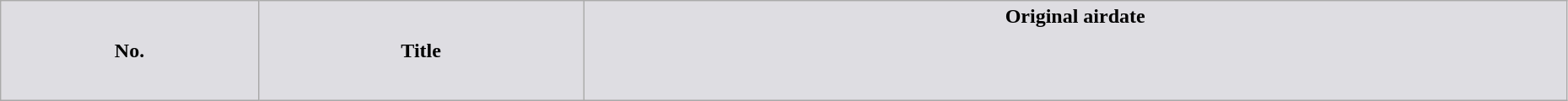<table class="wikitable plainrowheaders" style="width:98%;">
<tr>
<th style="background:#dedde2;">No.</th>
<th ! style="background:#dedde2;">Title</th>
<th ! style="background:#dedde2;">Original airdate<br>

<br><br><br></th>
</tr>
</table>
